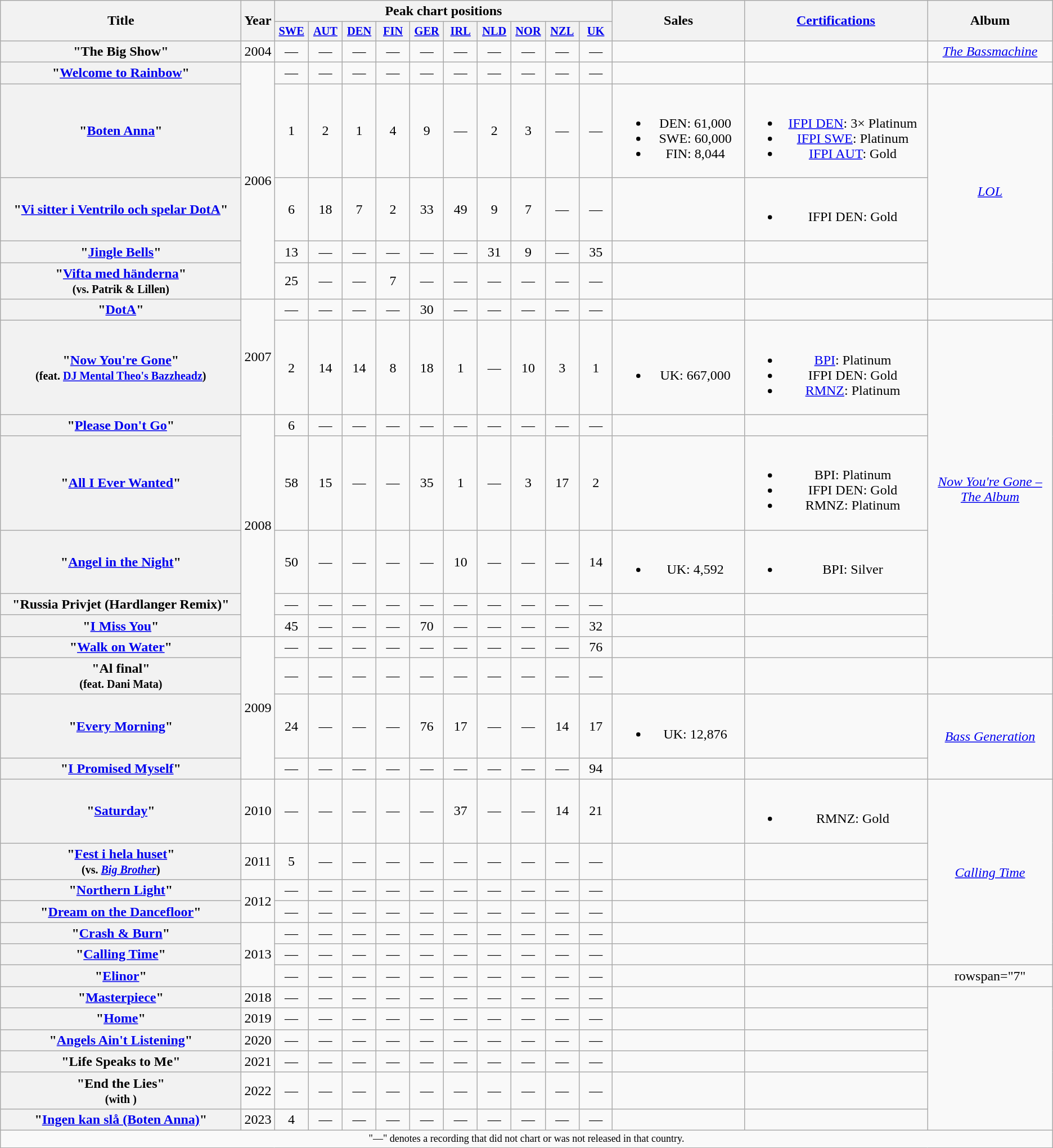<table class="wikitable plainrowheaders" style="text-align:center;">
<tr>
<th scope="col" rowspan="2" style="width:18em;">Title</th>
<th scope="col" rowspan="2" style="width:1em;">Year</th>
<th scope="col" colspan="10">Peak chart positions</th>
<th scope="col" rowspan="2" style="width:9.5em;">Sales</th>
<th scope="col" rowspan="2" style="width:13.5em;"><a href='#'>Certifications</a></th>
<th scope="col" rowspan="2" style="width:9em;">Album</th>
</tr>
<tr>
<th style="width:2.5em; font-size:85%"><a href='#'>SWE</a><br></th>
<th style="width:2.5em; font-size:85%"><a href='#'>AUT</a><br></th>
<th style="width:2.5em; font-size:85%"><a href='#'>DEN</a><br></th>
<th style="width:2.5em; font-size:85%"><a href='#'>FIN</a><br></th>
<th style="width:2.5em; font-size:85%"><a href='#'>GER</a><br></th>
<th style="width:2.5em; font-size:85%"><a href='#'>IRL</a><br></th>
<th style="width:2.5em; font-size:85%"><a href='#'>NLD</a><br></th>
<th style="width:2.5em; font-size:85%"><a href='#'>NOR</a><br></th>
<th style="width:2.5em; font-size:85%"><a href='#'>NZL</a><br></th>
<th style="width:2.5em; font-size:85%"><a href='#'>UK</a><br></th>
</tr>
<tr>
<th scope="row">"The Big Show"</th>
<td>2004</td>
<td>—</td>
<td>—</td>
<td>—</td>
<td>—</td>
<td>—</td>
<td>—</td>
<td>—</td>
<td>—</td>
<td>—</td>
<td>—</td>
<td></td>
<td></td>
<td><em><a href='#'>The Bassmachine</a></em></td>
</tr>
<tr>
<th scope="row">"<a href='#'>Welcome to Rainbow</a>"</th>
<td rowspan="5">2006</td>
<td>—</td>
<td>—</td>
<td>—</td>
<td>—</td>
<td>—</td>
<td>—</td>
<td>—</td>
<td>—</td>
<td>—</td>
<td>—</td>
<td></td>
<td></td>
<td></td>
</tr>
<tr>
<th scope="row">"<a href='#'>Boten Anna</a>"</th>
<td>1</td>
<td>2</td>
<td>1</td>
<td>4</td>
<td>9</td>
<td>—</td>
<td>2</td>
<td>3</td>
<td>—</td>
<td>—</td>
<td><br><ul><li>DEN: 61,000</li><li>SWE: 60,000</li><li>FIN: 8,044</li></ul></td>
<td><br><ul><li><a href='#'>IFPI DEN</a>: 3× Platinum</li><li><a href='#'>IFPI SWE</a>: Platinum</li><li><a href='#'>IFPI AUT</a>: Gold</li></ul></td>
<td rowspan="4"><em><a href='#'>LOL</a></em></td>
</tr>
<tr>
<th scope="row">"<a href='#'>Vi sitter i Ventrilo och spelar DotA</a>"</th>
<td>6</td>
<td>18</td>
<td>7</td>
<td>2</td>
<td>33</td>
<td>49</td>
<td>9</td>
<td>7</td>
<td>—</td>
<td>—</td>
<td></td>
<td><br><ul><li>IFPI DEN: Gold</li></ul></td>
</tr>
<tr>
<th scope="row">"<a href='#'>Jingle Bells</a>"</th>
<td>13</td>
<td>—</td>
<td>—</td>
<td>—</td>
<td>—</td>
<td>—</td>
<td>31</td>
<td>9</td>
<td>—</td>
<td>35</td>
<td></td>
<td></td>
</tr>
<tr>
<th scope="row">"<a href='#'>Vifta med händerna</a>"<br><small>(vs. Patrik & Lillen)</small></th>
<td>25</td>
<td>—</td>
<td>—</td>
<td>7</td>
<td>—</td>
<td>—</td>
<td>—</td>
<td>—</td>
<td>—</td>
<td>—</td>
<td></td>
<td></td>
</tr>
<tr>
<th scope="row">"<a href='#'>DotA</a>"</th>
<td rowspan="2">2007</td>
<td>—</td>
<td>—</td>
<td>—</td>
<td>—</td>
<td>30</td>
<td>—</td>
<td>—</td>
<td>—</td>
<td>—</td>
<td>—</td>
<td></td>
<td></td>
<td></td>
</tr>
<tr>
<th scope="row">"<a href='#'>Now You're Gone</a>"<br><small>(feat. <a href='#'>DJ Mental Theo's Bazzheadz</a>)</small></th>
<td>2</td>
<td>14</td>
<td>14</td>
<td>8</td>
<td>18</td>
<td>1</td>
<td>—</td>
<td>10</td>
<td>3</td>
<td>1</td>
<td><br><ul><li>UK: 667,000</li></ul></td>
<td><br><ul><li><a href='#'>BPI</a>: Platinum</li><li>IFPI DEN: Gold</li><li><a href='#'>RMNZ</a>: Platinum</li></ul></td>
<td rowspan="7"><em><a href='#'>Now You're Gone – The Album</a></em></td>
</tr>
<tr>
<th scope="row">"<a href='#'>Please Don't Go</a>"</th>
<td rowspan="5">2008</td>
<td>6</td>
<td>—</td>
<td>—</td>
<td>—</td>
<td>—</td>
<td>—</td>
<td>—</td>
<td>—</td>
<td>—</td>
<td>—</td>
<td></td>
<td></td>
</tr>
<tr>
<th scope="row">"<a href='#'>All I Ever Wanted</a>"</th>
<td>58</td>
<td>15</td>
<td>—</td>
<td>—</td>
<td>35</td>
<td>1</td>
<td>—</td>
<td>3</td>
<td>17</td>
<td>2</td>
<td></td>
<td><br><ul><li>BPI: Platinum</li><li>IFPI DEN: Gold</li><li>RMNZ: Platinum</li></ul></td>
</tr>
<tr>
<th scope="row">"<a href='#'>Angel in the Night</a>"</th>
<td>50</td>
<td>—</td>
<td>—</td>
<td>—</td>
<td>—</td>
<td>10</td>
<td>—</td>
<td>—</td>
<td>—</td>
<td>14</td>
<td><br><ul><li>UK: 4,592</li></ul></td>
<td><br><ul><li>BPI: Silver</li></ul></td>
</tr>
<tr>
<th scope="row">"Russia Privjet (Hardlanger Remix)"</th>
<td>—</td>
<td>—</td>
<td>—</td>
<td>—</td>
<td>—</td>
<td>—</td>
<td>—</td>
<td>—</td>
<td>—</td>
<td>—</td>
<td></td>
<td></td>
</tr>
<tr>
<th scope="row">"<a href='#'>I Miss You</a>"</th>
<td>45</td>
<td>—</td>
<td>—</td>
<td>—</td>
<td>70</td>
<td>—</td>
<td>—</td>
<td>—</td>
<td>—</td>
<td>32</td>
<td></td>
<td></td>
</tr>
<tr>
<th scope="row">"<a href='#'>Walk on Water</a>"</th>
<td rowspan="4">2009</td>
<td>—</td>
<td>—</td>
<td>—</td>
<td>—</td>
<td>—</td>
<td>—</td>
<td>—</td>
<td>—</td>
<td>—</td>
<td>76</td>
<td></td>
<td></td>
</tr>
<tr>
<th scope="row">"Al final"<br><small>(feat. Dani Mata)</small></th>
<td>—</td>
<td>—</td>
<td>—</td>
<td>—</td>
<td>—</td>
<td>—</td>
<td>—</td>
<td>—</td>
<td>—</td>
<td>—</td>
<td></td>
<td></td>
<td></td>
</tr>
<tr>
<th scope="row">"<a href='#'>Every Morning</a>"</th>
<td>24</td>
<td>—</td>
<td>—</td>
<td>—</td>
<td>76</td>
<td>17</td>
<td>—</td>
<td>—</td>
<td>14</td>
<td>17</td>
<td><br><ul><li>UK: 12,876</li></ul></td>
<td></td>
<td rowspan="2"><em><a href='#'>Bass Generation</a></em></td>
</tr>
<tr>
<th scope="row">"<a href='#'>I Promised Myself</a>"</th>
<td>—</td>
<td>—</td>
<td>—</td>
<td>—</td>
<td>—</td>
<td>—</td>
<td>—</td>
<td>—</td>
<td>—</td>
<td>94</td>
<td></td>
<td></td>
</tr>
<tr>
<th scope="row">"<a href='#'>Saturday</a>"</th>
<td>2010</td>
<td>—</td>
<td>—</td>
<td>—</td>
<td>—</td>
<td>—</td>
<td>37</td>
<td>—</td>
<td>—</td>
<td>14</td>
<td>21</td>
<td></td>
<td><br><ul><li>RMNZ: Gold</li></ul></td>
<td rowspan="6"><em><a href='#'>Calling Time</a></em></td>
</tr>
<tr>
<th scope="row">"<a href='#'>Fest i hela huset</a>"<br><small>(vs. <em><a href='#'>Big Brother</a></em>)</small></th>
<td>2011</td>
<td>5</td>
<td>—</td>
<td>—</td>
<td>—</td>
<td>—</td>
<td>—</td>
<td>—</td>
<td>—</td>
<td>—</td>
<td>—</td>
<td></td>
<td></td>
</tr>
<tr>
<th scope="row">"<a href='#'>Northern Light</a>"</th>
<td rowspan="2">2012</td>
<td>—</td>
<td>—</td>
<td>—</td>
<td>—</td>
<td>—</td>
<td>—</td>
<td>—</td>
<td>—</td>
<td>—</td>
<td>—</td>
<td></td>
<td></td>
</tr>
<tr>
<th scope="row">"<a href='#'>Dream on the Dancefloor</a>"</th>
<td>—</td>
<td>—</td>
<td>—</td>
<td>—</td>
<td>—</td>
<td>—</td>
<td>—</td>
<td>—</td>
<td>—</td>
<td>—</td>
<td></td>
<td></td>
</tr>
<tr>
<th scope="row">"<a href='#'>Crash & Burn</a>"</th>
<td rowspan="3">2013</td>
<td>—</td>
<td>—</td>
<td>—</td>
<td>—</td>
<td>—</td>
<td>—</td>
<td>—</td>
<td>—</td>
<td>—</td>
<td>—</td>
<td></td>
<td></td>
</tr>
<tr>
<th scope="row">"<a href='#'>Calling Time</a>"</th>
<td>—</td>
<td>—</td>
<td>—</td>
<td>—</td>
<td>—</td>
<td>—</td>
<td>—</td>
<td>—</td>
<td>—</td>
<td>—</td>
<td></td>
<td></td>
</tr>
<tr>
<th scope="row">"<a href='#'>Elinor</a>"</th>
<td>—</td>
<td>—</td>
<td>—</td>
<td>—</td>
<td>—</td>
<td>—</td>
<td>—</td>
<td>—</td>
<td>—</td>
<td>—</td>
<td></td>
<td></td>
<td>rowspan="7" </td>
</tr>
<tr>
<th scope="row">"<a href='#'>Masterpiece</a>"</th>
<td>2018</td>
<td>—</td>
<td>—</td>
<td>—</td>
<td>—</td>
<td>—</td>
<td>—</td>
<td>—</td>
<td>—</td>
<td>—</td>
<td>—</td>
<td></td>
<td></td>
</tr>
<tr>
<th scope="row">"<a href='#'>Home</a>"</th>
<td>2019</td>
<td>—</td>
<td>—</td>
<td>—</td>
<td>—</td>
<td>—</td>
<td>—</td>
<td>—</td>
<td>—</td>
<td>—</td>
<td>—</td>
<td></td>
<td></td>
</tr>
<tr>
<th scope="row">"<a href='#'>Angels Ain't Listening</a>"</th>
<td>2020</td>
<td>—</td>
<td>—</td>
<td>—</td>
<td>—</td>
<td>—</td>
<td>—</td>
<td>—</td>
<td>—</td>
<td>—</td>
<td>—</td>
<td></td>
<td></td>
</tr>
<tr>
<th scope="row">"Life Speaks to Me"</th>
<td>2021</td>
<td>—</td>
<td>—</td>
<td>—</td>
<td>—</td>
<td>—</td>
<td>—</td>
<td>—</td>
<td>—</td>
<td>—</td>
<td>—</td>
<td></td>
<td></td>
</tr>
<tr>
<th scope="row">"End the Lies"<br><small>(with )</small></th>
<td>2022</td>
<td>—</td>
<td>—</td>
<td>—</td>
<td>—</td>
<td>—</td>
<td>—</td>
<td>—</td>
<td>—</td>
<td>—</td>
<td>—</td>
<td></td>
<td></td>
</tr>
<tr>
<th scope="row">"<a href='#'>Ingen kan slå (Boten Anna)</a>"<br></th>
<td>2023</td>
<td>4</td>
<td>—</td>
<td>—</td>
<td>—</td>
<td>—</td>
<td>—</td>
<td>—</td>
<td>—</td>
<td>—</td>
<td>—</td>
<td></td>
<td></td>
</tr>
<tr>
<td colspan="15" style="font-size:9pt">"—" denotes a recording that did not chart or was not released in that country.</td>
</tr>
</table>
